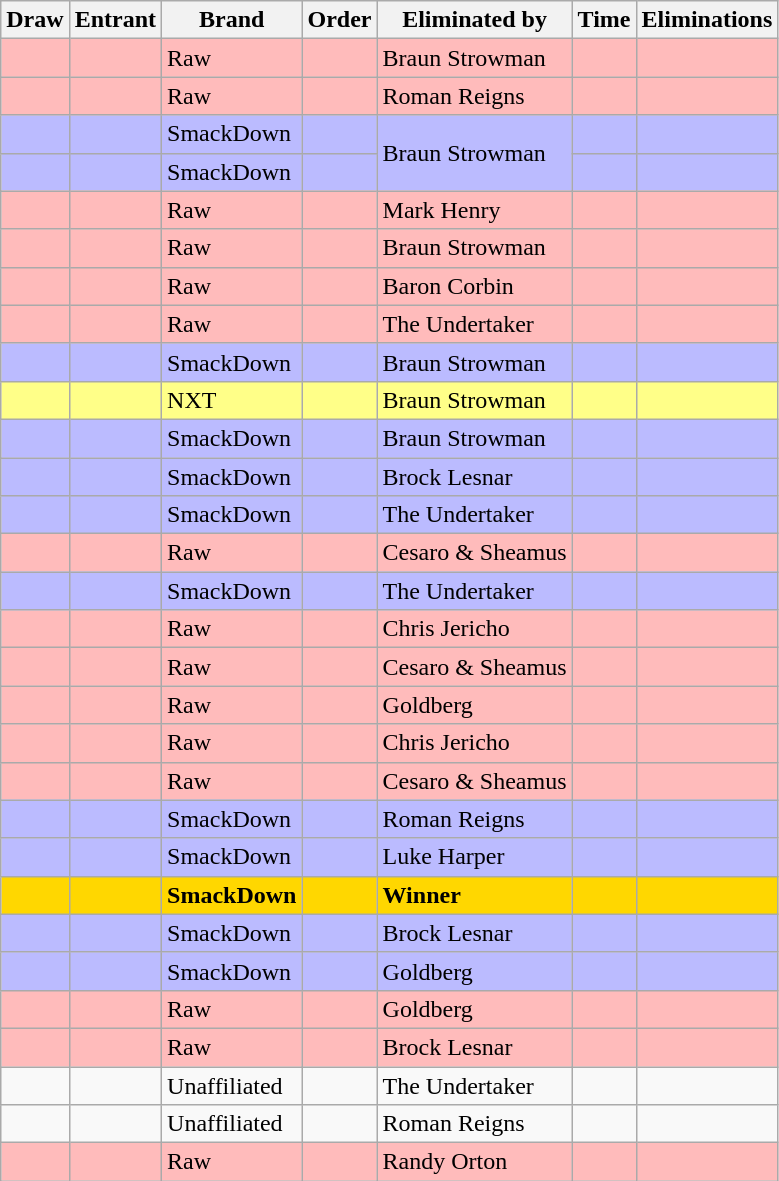<table class="wikitable sortable">
<tr>
<th>Draw</th>
<th>Entrant</th>
<th>Brand</th>
<th>Order</th>
<th>Eliminated by</th>
<th>Time</th>
<th>Eliminations</th>
</tr>
<tr style="background: #FBB;">
<td></td>
<td></td>
<td>Raw</td>
<td></td>
<td>Braun Strowman</td>
<td></td>
<td></td>
</tr>
<tr style="background: #FBB;">
<td></td>
<td></td>
<td>Raw</td>
<td></td>
<td>Roman Reigns</td>
<td></td>
<td></td>
</tr>
<tr style="background: #BBF;">
<td></td>
<td></td>
<td>SmackDown</td>
<td></td>
<td rowspan="2">Braun Strowman</td>
<td></td>
<td></td>
</tr>
<tr style="background: #BBF;">
<td></td>
<td></td>
<td>SmackDown</td>
<td></td>
<td></td>
<td></td>
</tr>
<tr style="background: #FBB;">
<td></td>
<td></td>
<td>Raw</td>
<td></td>
<td>Mark Henry</td>
<td></td>
<td></td>
</tr>
<tr style="background: #FBB;">
<td></td>
<td></td>
<td>Raw</td>
<td></td>
<td>Braun Strowman</td>
<td></td>
<td></td>
</tr>
<tr style="background: #FBB;">
<td></td>
<td></td>
<td>Raw</td>
<td></td>
<td>Baron Corbin</td>
<td></td>
<td></td>
</tr>
<tr style="background: #FBB;">
<td></td>
<td></td>
<td>Raw</td>
<td></td>
<td>The Undertaker</td>
<td></td>
<td></td>
</tr>
<tr style="background: #BBF;">
<td></td>
<td></td>
<td>SmackDown</td>
<td></td>
<td>Braun Strowman</td>
<td></td>
<td></td>
</tr>
<tr style="background: #FF8;">
<td></td>
<td></td>
<td>NXT</td>
<td></td>
<td>Braun Strowman</td>
<td></td>
<td></td>
</tr>
<tr style="background: #BBF;">
<td></td>
<td></td>
<td>SmackDown</td>
<td></td>
<td>Braun Strowman</td>
<td></td>
<td></td>
</tr>
<tr style="background: #BBF;">
<td></td>
<td></td>
<td>SmackDown</td>
<td></td>
<td>Brock Lesnar</td>
<td></td>
<td></td>
</tr>
<tr style="background: #BBF;">
<td></td>
<td></td>
<td>SmackDown</td>
<td></td>
<td>The Undertaker</td>
<td></td>
<td></td>
</tr>
<tr style="background: #FBB;">
<td></td>
<td></td>
<td>Raw</td>
<td></td>
<td>Cesaro & Sheamus</td>
<td></td>
<td></td>
</tr>
<tr style="background: #BBF;">
<td></td>
<td></td>
<td>SmackDown</td>
<td></td>
<td>The Undertaker</td>
<td></td>
<td></td>
</tr>
<tr style="background: #FBB;">
<td></td>
<td></td>
<td>Raw</td>
<td></td>
<td>Chris Jericho</td>
<td></td>
<td></td>
</tr>
<tr style="background: #FBB;">
<td></td>
<td></td>
<td>Raw</td>
<td></td>
<td>Cesaro & Sheamus</td>
<td></td>
<td></td>
</tr>
<tr style="background: #FBB;">
<td></td>
<td></td>
<td>Raw</td>
<td></td>
<td>Goldberg</td>
<td></td>
<td></td>
</tr>
<tr style="background: #FBB;">
<td></td>
<td></td>
<td>Raw</td>
<td></td>
<td>Chris Jericho</td>
<td></td>
<td></td>
</tr>
<tr style="background: #FBB;">
<td></td>
<td></td>
<td>Raw</td>
<td></td>
<td>Cesaro & Sheamus</td>
<td></td>
<td></td>
</tr>
<tr style="background: #BBF;">
<td></td>
<td></td>
<td>SmackDown</td>
<td></td>
<td>Roman Reigns</td>
<td></td>
<td></td>
</tr>
<tr style="background: #BBF;">
<td></td>
<td></td>
<td>SmackDown</td>
<td></td>
<td>Luke Harper</td>
<td></td>
<td></td>
</tr>
<tr style="background:gold;">
<td><strong></strong></td>
<td><strong></strong></td>
<td><strong>SmackDown</strong></td>
<td><strong></strong></td>
<td><strong>Winner</strong></td>
<td><strong></strong></td>
<td><strong></strong></td>
</tr>
<tr style="background: #BBF;">
<td></td>
<td></td>
<td>SmackDown</td>
<td></td>
<td>Brock Lesnar</td>
<td></td>
<td></td>
</tr>
<tr style="background: #BBF;">
<td></td>
<td></td>
<td>SmackDown</td>
<td></td>
<td>Goldberg</td>
<td></td>
<td></td>
</tr>
<tr style="background: #FBB;">
<td></td>
<td></td>
<td>Raw</td>
<td></td>
<td>Goldberg</td>
<td></td>
<td></td>
</tr>
<tr style="background: #FBB;">
<td></td>
<td></td>
<td>Raw</td>
<td></td>
<td>Brock Lesnar</td>
<td></td>
<td></td>
</tr>
<tr>
<td></td>
<td></td>
<td>Unaffiliated</td>
<td></td>
<td>The Undertaker</td>
<td></td>
<td></td>
</tr>
<tr>
<td></td>
<td></td>
<td>Unaffiliated</td>
<td></td>
<td>Roman Reigns</td>
<td></td>
<td></td>
</tr>
<tr style="background: #FBB;">
<td></td>
<td></td>
<td>Raw</td>
<td></td>
<td>Randy Orton</td>
<td></td>
<td></td>
</tr>
</table>
